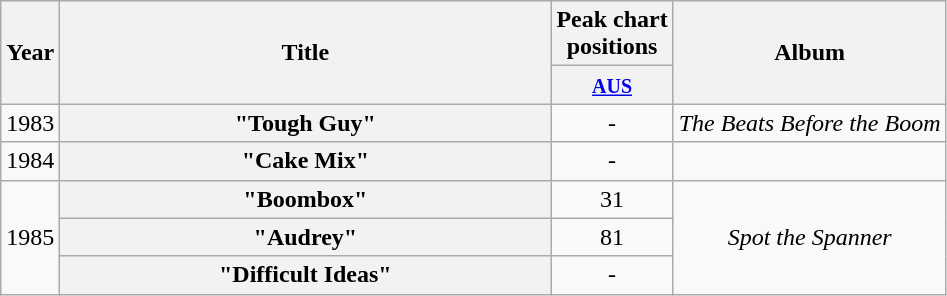<table class="wikitable plainrowheaders" style="text-align:center;" border="1">
<tr>
<th scope="col" rowspan="2">Year</th>
<th scope="col" rowspan="2" style="width:20em;">Title</th>
<th scope="col" colspan="1">Peak chart<br>positions</th>
<th scope="col" rowspan="2">Album</th>
</tr>
<tr>
<th scope="col" style="text-align:center;"><small><a href='#'>AUS</a></small></th>
</tr>
<tr>
<td>1983</td>
<th scope="row">"Tough Guy"</th>
<td style="text-align:center;">-</td>
<td><em>The Beats Before the Boom</em></td>
</tr>
<tr>
<td>1984</td>
<th scope="row">"Cake Mix"</th>
<td style="text-align:center;">-</td>
<td></td>
</tr>
<tr>
<td rowspan="3">1985</td>
<th scope="row">"Boombox"</th>
<td style="text-align:center;">31</td>
<td rowspan="3"><em>Spot the Spanner</em></td>
</tr>
<tr>
<th scope="row">"Audrey"</th>
<td style="text-align:center;">81</td>
</tr>
<tr>
<th scope="row">"Difficult Ideas"</th>
<td style="text-align:center;">-</td>
</tr>
</table>
